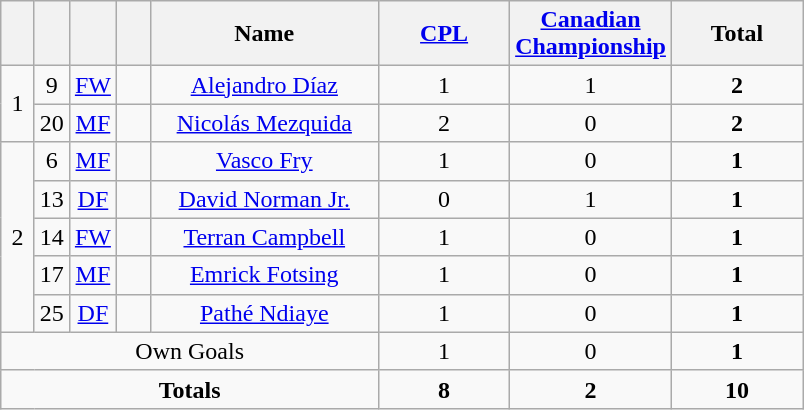<table class="wikitable" style="text-align:center">
<tr>
<th width=15></th>
<th width=15></th>
<th width=15></th>
<th width=15></th>
<th width=145>Name</th>
<th width=80><strong><a href='#'>CPL</a></strong></th>
<th width=80><strong><a href='#'>Canadian Championship</a></strong></th>
<th width=80>Total</th>
</tr>
<tr>
<td rowspan=2>1</td>
<td align=center>9</td>
<td><a href='#'>FW</a></td>
<td></td>
<td><a href='#'>Alejandro Díaz</a></td>
<td>1</td>
<td>1</td>
<td><strong>2</strong></td>
</tr>
<tr>
<td align=center>20</td>
<td><a href='#'>MF</a></td>
<td></td>
<td><a href='#'>Nicolás Mezquida</a></td>
<td>2</td>
<td>0</td>
<td><strong>2</strong></td>
</tr>
<tr>
<td rowspan=5>2</td>
<td align=center>6</td>
<td><a href='#'>MF</a></td>
<td></td>
<td><a href='#'>Vasco Fry</a></td>
<td>1</td>
<td>0</td>
<td><strong>1</strong></td>
</tr>
<tr>
<td align=center>13</td>
<td><a href='#'>DF</a></td>
<td></td>
<td><a href='#'>David Norman Jr.</a></td>
<td>0</td>
<td>1</td>
<td><strong>1</strong></td>
</tr>
<tr>
<td align=center>14</td>
<td><a href='#'>FW</a></td>
<td></td>
<td><a href='#'>Terran Campbell</a></td>
<td>1</td>
<td>0</td>
<td><strong>1</strong></td>
</tr>
<tr>
<td align=center>17</td>
<td><a href='#'>MF</a></td>
<td></td>
<td><a href='#'>Emrick Fotsing</a></td>
<td>1</td>
<td>0</td>
<td><strong>1</strong></td>
</tr>
<tr>
<td align=center>25</td>
<td><a href='#'>DF</a></td>
<td></td>
<td><a href='#'>Pathé Ndiaye</a></td>
<td>1</td>
<td>0</td>
<td><strong>1</strong></td>
</tr>
<tr>
<td colspan="5">Own Goals</td>
<td>1</td>
<td>0</td>
<td><strong>1</strong></td>
</tr>
<tr>
<td colspan="5"><strong>Totals</strong></td>
<td><strong>8</strong></td>
<td><strong>2</strong></td>
<td><strong>10</strong></td>
</tr>
</table>
